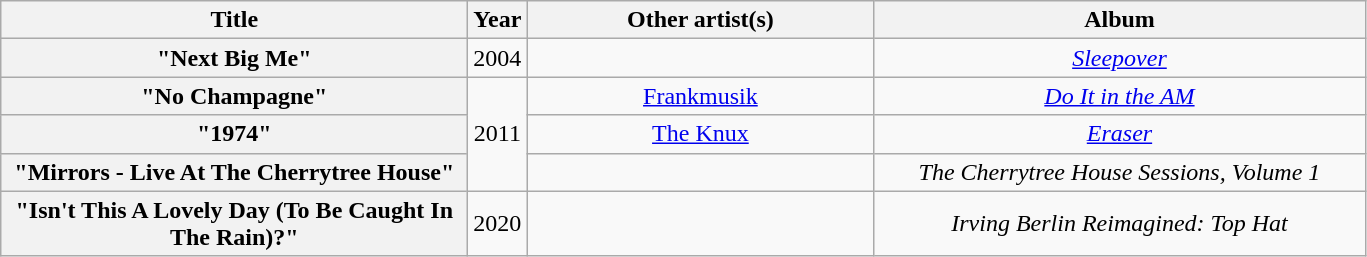<table class="wikitable plainrowheaders" style="text-align:center">
<tr>
<th scope="col" style="width:19em;">Title</th>
<th scope="col">Year</th>
<th scope="col" style="width:14em;">Other artist(s)</th>
<th scope="col" style="width:20em;">Album</th>
</tr>
<tr>
<th scope="row">"Next Big Me"<br></th>
<td>2004</td>
<td></td>
<td><em><a href='#'>Sleepover</a></em></td>
</tr>
<tr>
<th scope="row">"No Champagne"<br></th>
<td rowspan=3>2011</td>
<td><a href='#'>Frankmusik</a></td>
<td><em><a href='#'>Do It in the AM</a></em></td>
</tr>
<tr>
<th scope="row">"1974"<br></th>
<td><a href='#'>The Knux</a></td>
<td><em><a href='#'>Eraser</a></em></td>
</tr>
<tr>
<th scope="row">"Mirrors - Live At The Cherrytree House"<br></th>
<td></td>
<td><em>The Cherrytree House Sessions, Volume 1</em></td>
</tr>
<tr>
<th scope="row">"Isn't This A Lovely Day (To Be Caught In The Rain)?"<br></th>
<td>2020</td>
<td></td>
<td><em>Irving Berlin Reimagined: Top Hat</em></td>
</tr>
</table>
